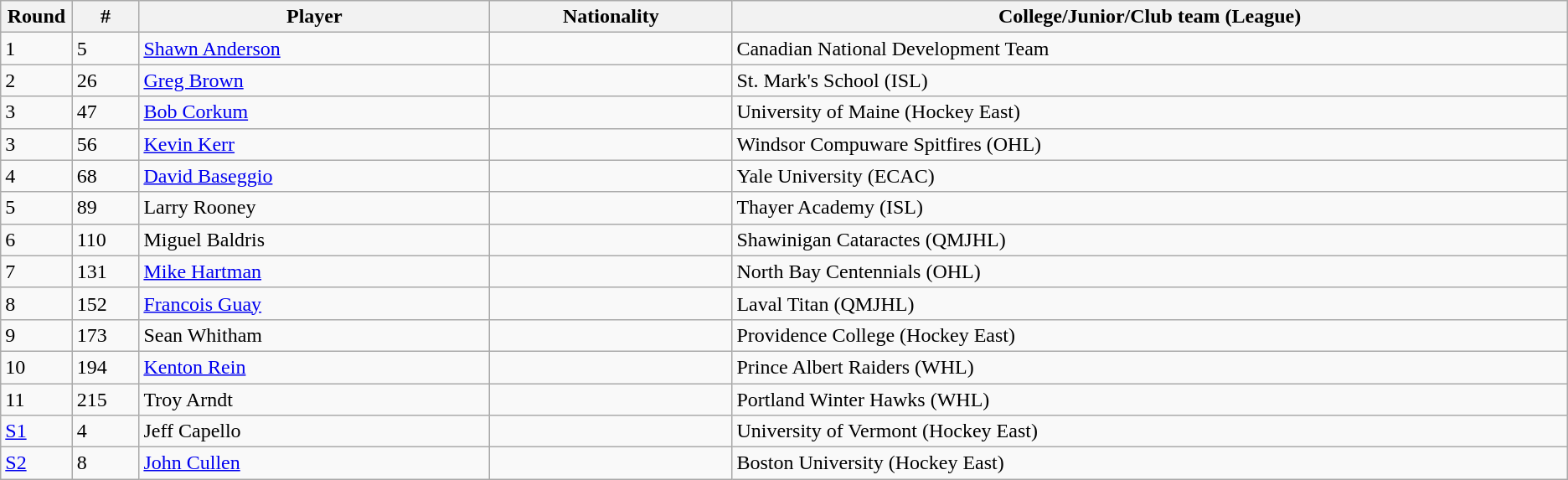<table class="wikitable">
<tr align="center">
<th bgcolor="#DDDDFF" width="4.0%">Round</th>
<th bgcolor="#DDDDFF" width="4.0%">#</th>
<th bgcolor="#DDDDFF" width="21.0%">Player</th>
<th bgcolor="#DDDDFF" width="14.5%">Nationality</th>
<th bgcolor="#DDDDFF" width="50.0%">College/Junior/Club team (League)</th>
</tr>
<tr>
<td>1</td>
<td>5</td>
<td><a href='#'>Shawn Anderson</a></td>
<td></td>
<td>Canadian National Development Team</td>
</tr>
<tr>
<td>2</td>
<td>26</td>
<td><a href='#'>Greg Brown</a></td>
<td></td>
<td>St. Mark's School (ISL)</td>
</tr>
<tr>
<td>3</td>
<td>47</td>
<td><a href='#'>Bob Corkum</a></td>
<td></td>
<td>University of Maine (Hockey East)</td>
</tr>
<tr>
<td>3</td>
<td>56</td>
<td><a href='#'>Kevin Kerr</a></td>
<td></td>
<td>Windsor Compuware Spitfires (OHL)</td>
</tr>
<tr>
<td>4</td>
<td>68</td>
<td><a href='#'>David Baseggio</a></td>
<td></td>
<td>Yale University (ECAC)</td>
</tr>
<tr>
<td>5</td>
<td>89</td>
<td>Larry Rooney</td>
<td></td>
<td>Thayer Academy (ISL)</td>
</tr>
<tr>
<td>6</td>
<td>110</td>
<td>Miguel Baldris</td>
<td></td>
<td>Shawinigan Cataractes (QMJHL)</td>
</tr>
<tr>
<td>7</td>
<td>131</td>
<td><a href='#'>Mike Hartman</a></td>
<td></td>
<td>North Bay Centennials (OHL)</td>
</tr>
<tr>
<td>8</td>
<td>152</td>
<td><a href='#'>Francois Guay</a></td>
<td></td>
<td>Laval Titan (QMJHL)</td>
</tr>
<tr>
<td>9</td>
<td>173</td>
<td>Sean Whitham</td>
<td></td>
<td>Providence College (Hockey East)</td>
</tr>
<tr>
<td>10</td>
<td>194</td>
<td><a href='#'>Kenton Rein</a></td>
<td></td>
<td>Prince Albert Raiders (WHL)</td>
</tr>
<tr>
<td>11</td>
<td>215</td>
<td>Troy Arndt</td>
<td></td>
<td>Portland Winter Hawks (WHL)</td>
</tr>
<tr>
<td><a href='#'>S1</a></td>
<td>4</td>
<td>Jeff Capello</td>
<td></td>
<td>University of Vermont (Hockey East)</td>
</tr>
<tr>
<td><a href='#'>S2</a></td>
<td>8</td>
<td><a href='#'>John Cullen</a></td>
<td></td>
<td>Boston University (Hockey East)</td>
</tr>
</table>
